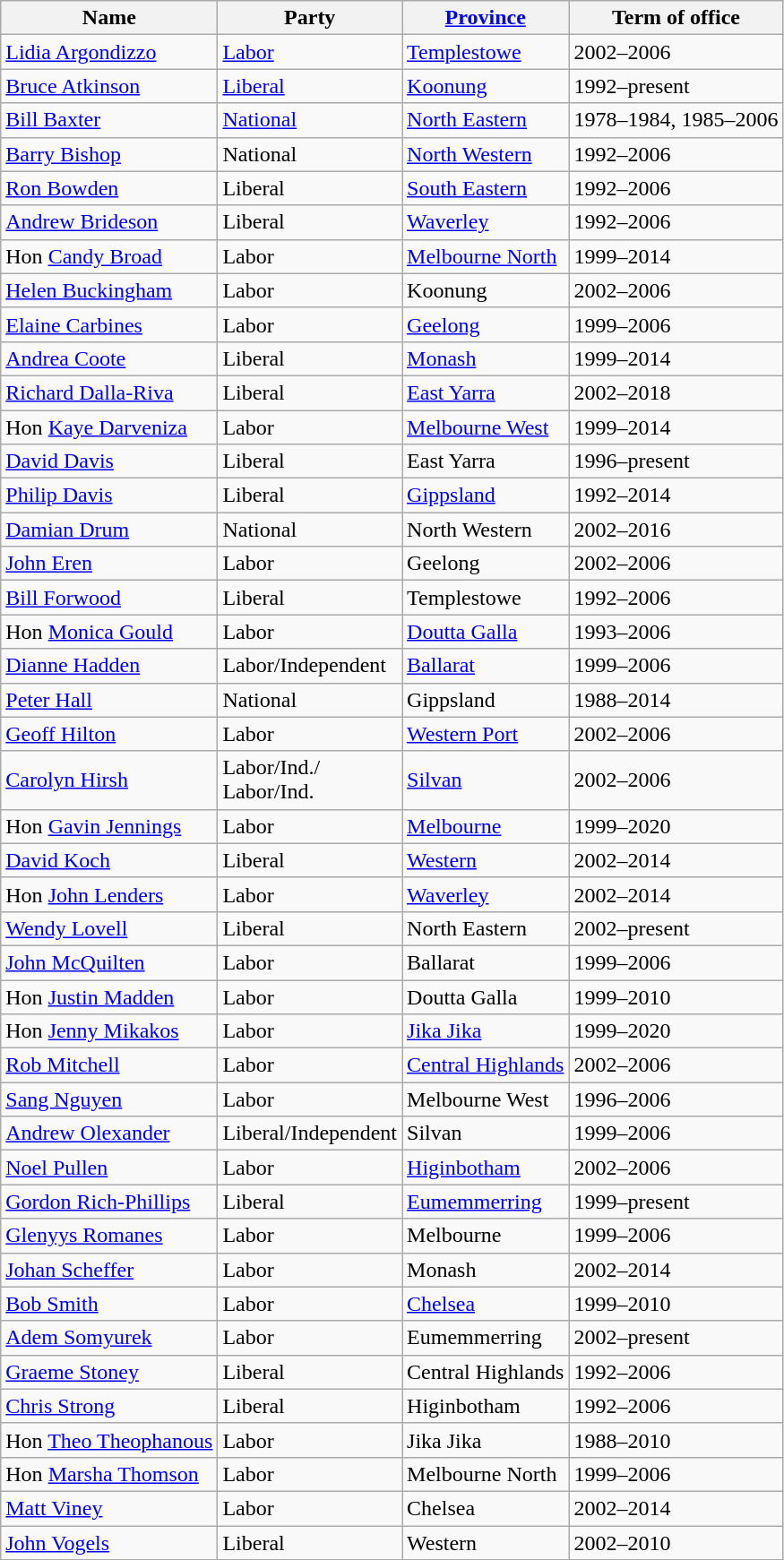<table class="wikitable sortable">
<tr>
<th>Name</th>
<th>Party</th>
<th><a href='#'>Province</a></th>
<th>Term of office</th>
</tr>
<tr>
<td><a href='#'>Lidia Argondizzo</a></td>
<td><a href='#'>Labor</a></td>
<td><a href='#'>Templestowe</a></td>
<td>2002–2006</td>
</tr>
<tr>
<td><a href='#'>Bruce Atkinson</a></td>
<td><a href='#'>Liberal</a></td>
<td><a href='#'>Koonung</a></td>
<td>1992–present</td>
</tr>
<tr>
<td><a href='#'>Bill Baxter</a></td>
<td><a href='#'>National</a></td>
<td><a href='#'>North Eastern</a></td>
<td>1978–1984, 1985–2006</td>
</tr>
<tr>
<td><a href='#'>Barry Bishop</a></td>
<td>National</td>
<td><a href='#'>North Western</a></td>
<td>1992–2006</td>
</tr>
<tr>
<td><a href='#'>Ron Bowden</a></td>
<td>Liberal</td>
<td><a href='#'>South Eastern</a></td>
<td>1992–2006</td>
</tr>
<tr>
<td><a href='#'>Andrew Brideson</a></td>
<td>Liberal</td>
<td><a href='#'>Waverley</a></td>
<td>1992–2006</td>
</tr>
<tr>
<td>Hon <a href='#'>Candy Broad</a></td>
<td>Labor</td>
<td><a href='#'>Melbourne North</a></td>
<td>1999–2014</td>
</tr>
<tr>
<td><a href='#'>Helen Buckingham</a></td>
<td>Labor</td>
<td>Koonung</td>
<td>2002–2006</td>
</tr>
<tr>
<td><a href='#'>Elaine Carbines</a></td>
<td>Labor</td>
<td><a href='#'>Geelong</a></td>
<td>1999–2006</td>
</tr>
<tr>
<td><a href='#'>Andrea Coote</a></td>
<td>Liberal</td>
<td><a href='#'>Monash</a></td>
<td>1999–2014</td>
</tr>
<tr>
<td><a href='#'>Richard Dalla-Riva</a></td>
<td>Liberal</td>
<td><a href='#'>East Yarra</a></td>
<td>2002–2018</td>
</tr>
<tr>
<td>Hon <a href='#'>Kaye Darveniza</a></td>
<td>Labor</td>
<td><a href='#'>Melbourne West</a></td>
<td>1999–2014</td>
</tr>
<tr>
<td><a href='#'>David Davis</a></td>
<td>Liberal</td>
<td>East Yarra</td>
<td>1996–present</td>
</tr>
<tr>
<td><a href='#'>Philip Davis</a></td>
<td>Liberal</td>
<td><a href='#'>Gippsland</a></td>
<td>1992–2014</td>
</tr>
<tr>
<td><a href='#'>Damian Drum</a></td>
<td>National</td>
<td>North Western</td>
<td>2002–2016</td>
</tr>
<tr>
<td><a href='#'>John Eren</a></td>
<td>Labor</td>
<td>Geelong</td>
<td>2002–2006</td>
</tr>
<tr>
<td><a href='#'>Bill Forwood</a></td>
<td>Liberal</td>
<td>Templestowe</td>
<td>1992–2006</td>
</tr>
<tr>
<td>Hon <a href='#'>Monica Gould</a></td>
<td>Labor</td>
<td><a href='#'>Doutta Galla</a></td>
<td>1993–2006</td>
</tr>
<tr>
<td><a href='#'>Dianne Hadden</a></td>
<td>Labor/Independent </td>
<td><a href='#'>Ballarat</a></td>
<td>1999–2006</td>
</tr>
<tr>
<td><a href='#'>Peter Hall</a></td>
<td>National</td>
<td>Gippsland</td>
<td>1988–2014</td>
</tr>
<tr>
<td><a href='#'>Geoff Hilton</a></td>
<td>Labor</td>
<td><a href='#'>Western Port</a></td>
<td>2002–2006</td>
</tr>
<tr>
<td><a href='#'>Carolyn Hirsh</a></td>
<td>Labor/Ind./<br>Labor/Ind. </td>
<td><a href='#'>Silvan</a></td>
<td>2002–2006</td>
</tr>
<tr>
<td>Hon <a href='#'>Gavin Jennings</a></td>
<td>Labor</td>
<td><a href='#'>Melbourne</a></td>
<td>1999–2020</td>
</tr>
<tr>
<td><a href='#'>David Koch</a></td>
<td>Liberal</td>
<td><a href='#'>Western</a></td>
<td>2002–2014</td>
</tr>
<tr>
<td>Hon <a href='#'>John Lenders</a></td>
<td>Labor</td>
<td><a href='#'>Waverley</a></td>
<td>2002–2014</td>
</tr>
<tr>
<td><a href='#'>Wendy Lovell</a></td>
<td>Liberal</td>
<td>North Eastern</td>
<td>2002–present</td>
</tr>
<tr>
<td><a href='#'>John McQuilten</a></td>
<td>Labor</td>
<td>Ballarat</td>
<td>1999–2006</td>
</tr>
<tr>
<td>Hon <a href='#'>Justin Madden</a></td>
<td>Labor</td>
<td>Doutta Galla</td>
<td>1999–2010</td>
</tr>
<tr>
<td>Hon <a href='#'>Jenny Mikakos</a></td>
<td>Labor</td>
<td><a href='#'>Jika Jika</a></td>
<td>1999–2020</td>
</tr>
<tr>
<td><a href='#'>Rob Mitchell</a></td>
<td>Labor</td>
<td><a href='#'>Central Highlands</a></td>
<td>2002–2006</td>
</tr>
<tr>
<td><a href='#'>Sang Nguyen</a></td>
<td>Labor</td>
<td>Melbourne West</td>
<td>1996–2006</td>
</tr>
<tr>
<td><a href='#'>Andrew Olexander</a></td>
<td>Liberal/Independent </td>
<td>Silvan</td>
<td>1999–2006</td>
</tr>
<tr>
<td><a href='#'>Noel Pullen</a></td>
<td>Labor</td>
<td><a href='#'>Higinbotham</a></td>
<td>2002–2006</td>
</tr>
<tr>
<td><a href='#'>Gordon Rich-Phillips</a></td>
<td>Liberal</td>
<td><a href='#'>Eumemmerring</a></td>
<td>1999–present</td>
</tr>
<tr>
<td><a href='#'>Glenyys Romanes</a></td>
<td>Labor</td>
<td>Melbourne</td>
<td>1999–2006</td>
</tr>
<tr>
<td><a href='#'>Johan Scheffer</a></td>
<td>Labor</td>
<td>Monash</td>
<td>2002–2014</td>
</tr>
<tr>
<td><a href='#'>Bob Smith</a></td>
<td>Labor</td>
<td><a href='#'>Chelsea</a></td>
<td>1999–2010</td>
</tr>
<tr>
<td><a href='#'>Adem Somyurek</a></td>
<td>Labor</td>
<td>Eumemmerring</td>
<td>2002–present</td>
</tr>
<tr>
<td><a href='#'>Graeme Stoney</a></td>
<td>Liberal</td>
<td>Central Highlands</td>
<td>1992–2006</td>
</tr>
<tr>
<td><a href='#'>Chris Strong</a></td>
<td>Liberal</td>
<td>Higinbotham</td>
<td>1992–2006</td>
</tr>
<tr>
<td>Hon <a href='#'>Theo Theophanous</a></td>
<td>Labor</td>
<td>Jika Jika</td>
<td>1988–2010</td>
</tr>
<tr>
<td>Hon <a href='#'>Marsha Thomson</a></td>
<td>Labor</td>
<td>Melbourne North</td>
<td>1999–2006</td>
</tr>
<tr>
<td><a href='#'>Matt Viney</a></td>
<td>Labor</td>
<td>Chelsea</td>
<td>2002–2014</td>
</tr>
<tr>
<td><a href='#'>John Vogels</a></td>
<td>Liberal</td>
<td>Western</td>
<td>2002–2010</td>
</tr>
<tr>
</tr>
</table>
